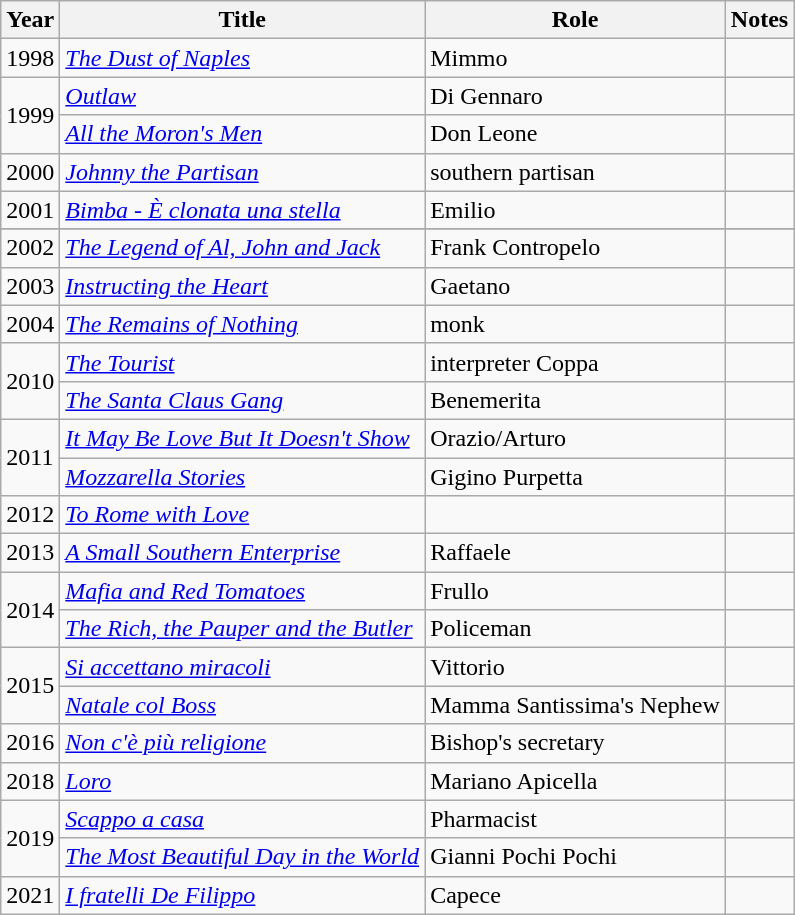<table class="wikitable sortable">
<tr>
<th>Year</th>
<th>Title</th>
<th>Role</th>
<th class="unsortable">Notes</th>
</tr>
<tr>
<td>1998</td>
<td><em><a href='#'>The Dust of Naples</a></em></td>
<td>Mimmo</td>
<td></td>
</tr>
<tr>
<td rowspan=2>1999</td>
<td><em><a href='#'>Outlaw</a></em></td>
<td>Di Gennaro</td>
<td></td>
</tr>
<tr>
<td><em><a href='#'>All the Moron's Men</a></em></td>
<td>Don Leone</td>
<td></td>
</tr>
<tr>
<td>2000</td>
<td><em><a href='#'>Johnny the Partisan</a></em></td>
<td>southern partisan</td>
<td></td>
</tr>
<tr>
<td>2001</td>
<td><em><a href='#'>Bimba - È clonata una stella</a></em></td>
<td>Emilio</td>
<td></td>
</tr>
<tr>
</tr>
<tr>
<td>2002</td>
<td><em><a href='#'>The Legend of Al, John and Jack</a></em></td>
<td>Frank Contropelo</td>
<td></td>
</tr>
<tr>
<td>2003</td>
<td><em><a href='#'>Instructing the Heart</a></em></td>
<td>Gaetano</td>
<td></td>
</tr>
<tr>
<td>2004</td>
<td><em><a href='#'>The Remains of Nothing</a></em></td>
<td>monk</td>
<td></td>
</tr>
<tr>
<td rowspan=2>2010</td>
<td><em><a href='#'>The Tourist</a></em></td>
<td>interpreter Coppa</td>
<td></td>
</tr>
<tr>
<td><em><a href='#'>The Santa Claus Gang</a></em></td>
<td>Benemerita</td>
<td></td>
</tr>
<tr>
<td rowspan=2>2011</td>
<td><em><a href='#'>It May Be Love But It Doesn't Show</a></em></td>
<td>Orazio/Arturo</td>
<td></td>
</tr>
<tr>
<td><em><a href='#'>Mozzarella Stories</a></em></td>
<td>Gigino Purpetta</td>
<td></td>
</tr>
<tr>
<td>2012</td>
<td><em><a href='#'>To Rome with Love</a></em></td>
<td></td>
<td></td>
</tr>
<tr>
<td>2013</td>
<td><em><a href='#'>A Small Southern Enterprise</a></em></td>
<td>Raffaele</td>
<td></td>
</tr>
<tr>
<td rowspan="2">2014</td>
<td><em><a href='#'>Mafia and Red Tomatoes</a></em></td>
<td>Frullo</td>
<td></td>
</tr>
<tr>
<td><em><a href='#'>The Rich, the Pauper and the Butler</a></em></td>
<td>Policeman</td>
<td></td>
</tr>
<tr>
<td rowspan=2>2015</td>
<td><em><a href='#'>Si accettano miracoli</a></em></td>
<td>Vittorio</td>
<td></td>
</tr>
<tr>
<td><em><a href='#'>Natale col Boss</a></em></td>
<td>Mamma Santissima's Nephew</td>
<td></td>
</tr>
<tr>
<td>2016</td>
<td><em><a href='#'>Non c'è più religione</a></em></td>
<td>Bishop's secretary</td>
<td></td>
</tr>
<tr>
<td>2018</td>
<td><em><a href='#'>Loro</a></em></td>
<td>Mariano Apicella</td>
<td></td>
</tr>
<tr>
<td rowspan="2">2019</td>
<td><em><a href='#'>Scappo a casa</a></em></td>
<td>Pharmacist</td>
<td></td>
</tr>
<tr>
<td><em><a href='#'>The Most Beautiful Day in the World</a></em></td>
<td>Gianni Pochi Pochi</td>
<td></td>
</tr>
<tr>
<td>2021</td>
<td><em><a href='#'>I fratelli De Filippo</a></em></td>
<td>Capece</td>
<td></td>
</tr>
</table>
